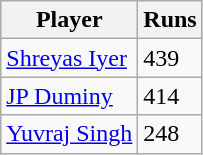<table class="wikitable">
<tr>
<th>Player</th>
<th>Runs</th>
</tr>
<tr>
<td><a href='#'>Shreyas Iyer</a></td>
<td>439</td>
</tr>
<tr>
<td><a href='#'>JP Duminy</a></td>
<td>414</td>
</tr>
<tr>
<td><a href='#'>Yuvraj Singh</a></td>
<td>248</td>
</tr>
</table>
